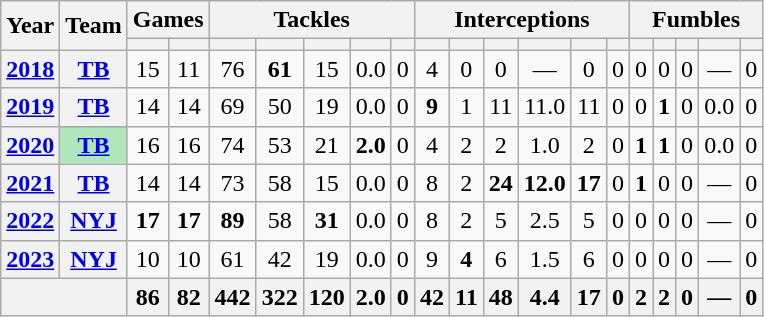<table class="wikitable" style="text-align: center;">
<tr>
<th rowspan="2">Year</th>
<th rowspan="2">Team</th>
<th colspan="2">Games</th>
<th colspan="5">Tackles</th>
<th colspan="6">Interceptions</th>
<th colspan="5">Fumbles</th>
</tr>
<tr>
<th></th>
<th></th>
<th></th>
<th></th>
<th></th>
<th></th>
<th></th>
<th></th>
<th></th>
<th></th>
<th></th>
<th></th>
<th></th>
<th></th>
<th></th>
<th></th>
<th></th>
<th></th>
</tr>
<tr>
<th><a href='#'>2018</a></th>
<th><a href='#'>TB</a></th>
<td>15</td>
<td>11</td>
<td>76</td>
<td><strong>61</strong></td>
<td>15</td>
<td>0.0</td>
<td>0</td>
<td>4</td>
<td>0</td>
<td>0</td>
<td>—</td>
<td>0</td>
<td>0</td>
<td>0</td>
<td>0</td>
<td>0</td>
<td>—</td>
<td>0</td>
</tr>
<tr>
<th><a href='#'>2019</a></th>
<th><a href='#'>TB</a></th>
<td>14</td>
<td>14</td>
<td>69</td>
<td>50</td>
<td>19</td>
<td>0.0</td>
<td>0</td>
<td><strong>9</strong></td>
<td>1</td>
<td>11</td>
<td>11.0</td>
<td>11</td>
<td>0</td>
<td>0</td>
<td><strong>1</strong></td>
<td>0</td>
<td>0.0</td>
<td>0</td>
</tr>
<tr>
<th><a href='#'>2020</a></th>
<th style="background:#afe6ba;"><a href='#'>TB</a></th>
<td>16</td>
<td>16</td>
<td>74</td>
<td>53</td>
<td>21</td>
<td><strong>2.0</strong></td>
<td>0</td>
<td>4</td>
<td>2</td>
<td>2</td>
<td>1.0</td>
<td>2</td>
<td>0</td>
<td><strong>1</strong></td>
<td><strong>1</strong></td>
<td>0</td>
<td>0.0</td>
<td>0</td>
</tr>
<tr>
<th><a href='#'>2021</a></th>
<th><a href='#'>TB</a></th>
<td>14</td>
<td>14</td>
<td>73</td>
<td>58</td>
<td>15</td>
<td>0.0</td>
<td>0</td>
<td>8</td>
<td>2</td>
<td><strong>24</strong></td>
<td><strong>12.0</strong></td>
<td><strong>17</strong></td>
<td>0</td>
<td><strong>1</strong></td>
<td>0</td>
<td>0</td>
<td>—</td>
<td>0</td>
</tr>
<tr>
<th><a href='#'>2022</a></th>
<th><a href='#'>NYJ</a></th>
<td><strong>17</strong></td>
<td><strong>17</strong></td>
<td><strong>89</strong></td>
<td>58</td>
<td><strong>31</strong></td>
<td>0.0</td>
<td>0</td>
<td>8</td>
<td>2</td>
<td>5</td>
<td>2.5</td>
<td>5</td>
<td>0</td>
<td>0</td>
<td>0</td>
<td>0</td>
<td>—</td>
<td>0</td>
</tr>
<tr>
<th><a href='#'>2023</a></th>
<th><a href='#'>NYJ</a></th>
<td>10</td>
<td>10</td>
<td>61</td>
<td>42</td>
<td>19</td>
<td>0.0</td>
<td>0</td>
<td>9</td>
<td><strong>4</strong></td>
<td>6</td>
<td>1.5</td>
<td>6</td>
<td>0</td>
<td>0</td>
<td>0</td>
<td>0</td>
<td>—</td>
<td>0</td>
</tr>
<tr>
<th colspan="2"></th>
<th>86</th>
<th>82</th>
<th>442</th>
<th>322</th>
<th>120</th>
<th>2.0</th>
<th>0</th>
<th>42</th>
<th>11</th>
<th>48</th>
<th>4.4</th>
<th>17</th>
<th>0</th>
<th>2</th>
<th>2</th>
<th>0</th>
<th>—</th>
<th>0</th>
</tr>
</table>
